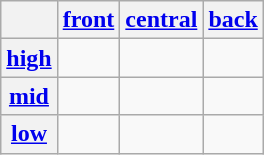<table class="wikitable" style="text-align:center;">
<tr>
<th></th>
<th><a href='#'>front</a></th>
<th><a href='#'>central</a></th>
<th><a href='#'>back</a></th>
</tr>
<tr>
<th><a href='#'>high</a></th>
<td></td>
<td></td>
<td></td>
</tr>
<tr>
<th><a href='#'>mid</a></th>
<td></td>
<td></td>
<td></td>
</tr>
<tr>
<th><a href='#'>low</a></th>
<td></td>
<td></td>
<td></td>
</tr>
</table>
